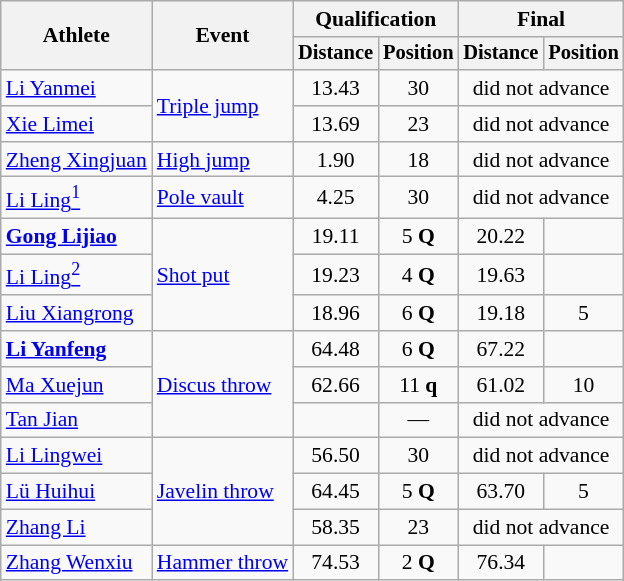<table class=wikitable style="font-size:90%">
<tr>
<th rowspan="2">Athlete</th>
<th rowspan="2">Event</th>
<th colspan="2">Qualification</th>
<th colspan="2">Final</th>
</tr>
<tr style="font-size:95%">
<th>Distance</th>
<th>Position</th>
<th>Distance</th>
<th>Position</th>
</tr>
<tr align=center>
<td align=left><a href='#'>Li Yanmei</a></td>
<td align=left rowspan=2><a href='#'>Triple jump</a></td>
<td>13.43</td>
<td>30</td>
<td colspan=2>did not advance</td>
</tr>
<tr align=center>
<td align=left><a href='#'>Xie Limei</a></td>
<td>13.69</td>
<td>23</td>
<td colspan=2>did not advance</td>
</tr>
<tr align=center>
<td align=left><a href='#'>Zheng Xingjuan</a></td>
<td align=left><a href='#'>High jump</a></td>
<td>1.90</td>
<td>18</td>
<td colspan=2>did not advance</td>
</tr>
<tr align=center>
<td align=left><a href='#'>Li Ling<sup>1</sup></a></td>
<td align=left><a href='#'>Pole vault</a></td>
<td>4.25</td>
<td>30</td>
<td colspan=2>did not advance</td>
</tr>
<tr align=center>
<td align=left><strong><a href='#'>Gong Lijiao</a></strong></td>
<td align=left rowspan=3><a href='#'>Shot put</a></td>
<td>19.11</td>
<td>5 <strong>Q</strong></td>
<td>20.22</td>
<td></td>
</tr>
<tr align=center>
<td align=left><a href='#'>Li Ling<sup>2</sup></a></td>
<td>19.23</td>
<td>4 <strong>Q</strong></td>
<td>19.63</td>
<td></td>
</tr>
<tr align=center>
<td align=left><a href='#'>Liu Xiangrong</a></td>
<td>18.96</td>
<td>6 <strong>Q</strong></td>
<td>19.18</td>
<td>5</td>
</tr>
<tr align=center>
<td align=left><strong><a href='#'>Li Yanfeng</a></strong></td>
<td align=left rowspan=3><a href='#'>Discus throw</a></td>
<td>64.48</td>
<td>6 <strong>Q</strong></td>
<td>67.22</td>
<td></td>
</tr>
<tr align=center>
<td align=left><a href='#'>Ma Xuejun</a></td>
<td>62.66</td>
<td>11 <strong>q</strong></td>
<td>61.02</td>
<td>10</td>
</tr>
<tr align=center>
<td align=left><a href='#'>Tan Jian</a></td>
<td></td>
<td>—</td>
<td colspan=2>did not advance</td>
</tr>
<tr align=center>
<td align=left><a href='#'>Li Lingwei</a></td>
<td align=left rowspan=3><a href='#'>Javelin throw</a></td>
<td>56.50</td>
<td>30</td>
<td colspan=2>did not advance</td>
</tr>
<tr align=center>
<td align=left><a href='#'>Lü Huihui</a></td>
<td>64.45</td>
<td>5 <strong>Q</strong></td>
<td>63.70</td>
<td>5</td>
</tr>
<tr align=center>
<td align=left><a href='#'>Zhang Li</a></td>
<td>58.35</td>
<td>23</td>
<td colspan=2>did not advance</td>
</tr>
<tr align=center>
<td align=left><a href='#'>Zhang Wenxiu</a></td>
<td align=left><a href='#'>Hammer throw</a></td>
<td>74.53</td>
<td>2 <strong>Q</strong></td>
<td>76.34</td>
<td></td>
</tr>
</table>
